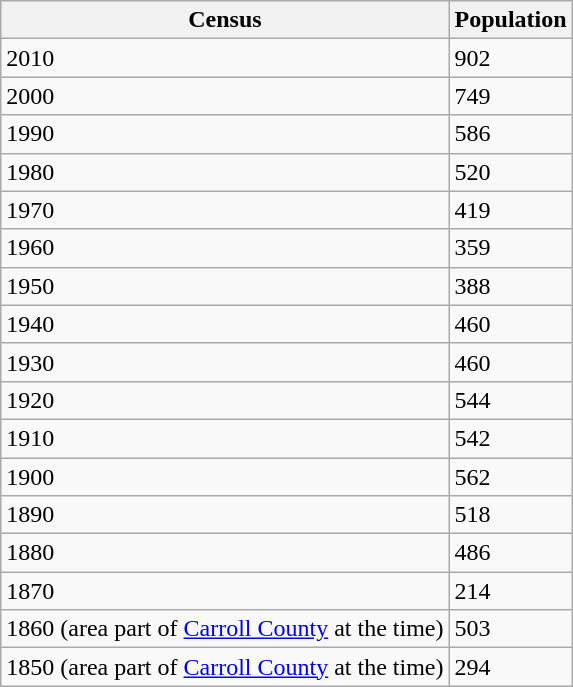<table class="wikitable">
<tr>
<th>Census</th>
<th>Population</th>
</tr>
<tr>
<td>2010</td>
<td>902</td>
</tr>
<tr>
<td>2000</td>
<td>749</td>
</tr>
<tr>
<td>1990</td>
<td>586</td>
</tr>
<tr>
<td>1980</td>
<td>520</td>
</tr>
<tr>
<td>1970</td>
<td>419</td>
</tr>
<tr>
<td>1960</td>
<td>359</td>
</tr>
<tr>
<td>1950</td>
<td>388</td>
</tr>
<tr>
<td>1940</td>
<td>460</td>
</tr>
<tr>
<td>1930</td>
<td>460</td>
</tr>
<tr>
<td>1920</td>
<td>544</td>
</tr>
<tr>
<td>1910</td>
<td>542</td>
</tr>
<tr>
<td>1900</td>
<td>562</td>
</tr>
<tr>
<td>1890</td>
<td>518</td>
</tr>
<tr>
<td>1880</td>
<td>486</td>
</tr>
<tr>
<td>1870</td>
<td>214</td>
</tr>
<tr>
<td>1860 (area part of <a href='#'>Carroll County</a> at the time)</td>
<td>503</td>
</tr>
<tr>
<td>1850 (area part of <a href='#'>Carroll County</a> at the time)</td>
<td>294</td>
</tr>
</table>
